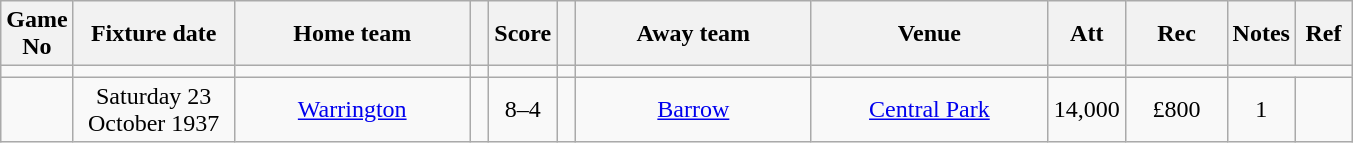<table class="wikitable" style="text-align:center;">
<tr>
<th width=20 abbr="No">Game No</th>
<th width=100 abbr="Date">Fixture date</th>
<th width=150 abbr="Home team">Home team</th>
<th width=5 abbr="space"></th>
<th width=20 abbr="Score">Score</th>
<th width=5 abbr="space"></th>
<th width=150 abbr="Away team">Away team</th>
<th width=150 abbr="Venue">Venue</th>
<th width=45 abbr="Att">Att</th>
<th width=60 abbr="Rec">Rec</th>
<th width=20 abbr="Notes">Notes</th>
<th width=30 abbr="Ref">Ref</th>
</tr>
<tr>
<td></td>
<td></td>
<td></td>
<td></td>
<td></td>
<td></td>
<td></td>
<td></td>
<td></td>
<td></td>
</tr>
<tr>
<td></td>
<td>Saturday 23 October 1937</td>
<td><a href='#'>Warrington</a></td>
<td></td>
<td>8–4</td>
<td></td>
<td><a href='#'>Barrow</a></td>
<td><a href='#'>Central Park</a></td>
<td>14,000</td>
<td>£800</td>
<td>1</td>
<td></td>
</tr>
</table>
